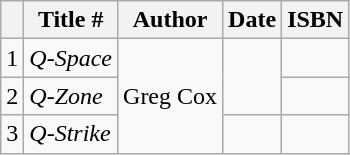<table class="wikitable">
<tr>
<th></th>
<th>Title #</th>
<th>Author</th>
<th>Date</th>
<th>ISBN</th>
</tr>
<tr>
<td>1</td>
<td><em>Q-Space</em></td>
<td rowspan="3">Greg Cox</td>
<td rowspan="2"></td>
<td></td>
</tr>
<tr>
<td>2</td>
<td><em>Q-Zone</em></td>
<td></td>
</tr>
<tr>
<td>3</td>
<td><em>Q-Strike</em></td>
<td></td>
<td></td>
</tr>
</table>
